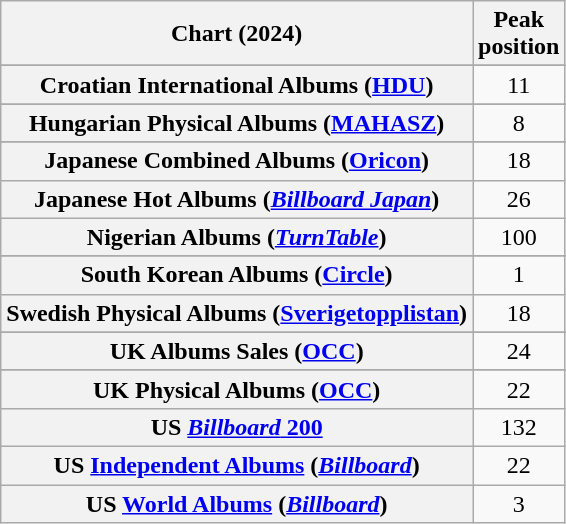<table class="wikitable plainrowheaders sortable" style="text-align:center">
<tr>
<th scope="col">Chart (2024)</th>
<th scope="col">Peak<br>position</th>
</tr>
<tr>
</tr>
<tr>
<th scope="row">Croatian International Albums (<a href='#'>HDU</a>)</th>
<td>11</td>
</tr>
<tr>
</tr>
<tr>
<th scope="row">Hungarian Physical Albums (<a href='#'>MAHASZ</a>)</th>
<td>8</td>
</tr>
<tr>
</tr>
<tr>
<th scope="row">Japanese Combined Albums (<a href='#'>Oricon</a>)</th>
<td>18</td>
</tr>
<tr>
<th scope="row">Japanese Hot Albums (<em><a href='#'>Billboard Japan</a></em>)</th>
<td>26</td>
</tr>
<tr>
<th scope="row">Nigerian Albums (<a href='#'><em>TurnTable</em></a>)</th>
<td>100</td>
</tr>
<tr>
</tr>
<tr>
</tr>
<tr>
<th scope="row">South Korean Albums (<a href='#'>Circle</a>)</th>
<td>1</td>
</tr>
<tr>
<th scope="row">Swedish Physical Albums (<a href='#'>Sverigetopplistan</a>)</th>
<td>18</td>
</tr>
<tr>
</tr>
<tr>
<th scope="row">UK Albums Sales (<a href='#'>OCC</a>)</th>
<td>24</td>
</tr>
<tr>
</tr>
<tr>
<th scope="row">UK Physical Albums (<a href='#'>OCC</a>)</th>
<td>22</td>
</tr>
<tr>
<th scope="row">US <a href='#'><em>Billboard</em> 200</a></th>
<td>132</td>
</tr>
<tr>
<th scope="row">US <a href='#'>Independent Albums</a> (<em><a href='#'>Billboard</a></em>)</th>
<td>22</td>
</tr>
<tr>
<th scope="row">US <a href='#'>World Albums</a> (<em><a href='#'>Billboard</a></em>)</th>
<td>3</td>
</tr>
</table>
